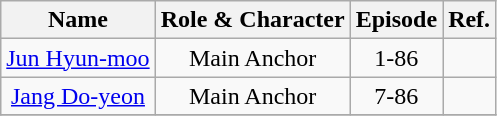<table class="wikitable" style="text-align:center">
<tr>
<th>Name</th>
<th>Role & Character</th>
<th>Episode</th>
<th>Ref.</th>
</tr>
<tr>
<td><a href='#'>Jun Hyun-moo</a></td>
<td>Main Anchor</td>
<td>1-86</td>
<td></td>
</tr>
<tr>
<td><a href='#'>Jang Do-yeon</a></td>
<td>Main Anchor</td>
<td>7-86</td>
<td></td>
</tr>
<tr>
</tr>
</table>
